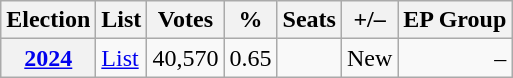<table class="wikitable" style="text-align: right;">
<tr>
<th>Election</th>
<th>List</th>
<th>Votes</th>
<th>%</th>
<th>Seats</th>
<th>+/–</th>
<th>EP Group</th>
</tr>
<tr>
<th><a href='#'>2024</a></th>
<td style="text-align: left;"><a href='#'>List</a></td>
<td>40,570</td>
<td>0.65</td>
<td></td>
<td>New</td>
<td>–</td>
</tr>
</table>
